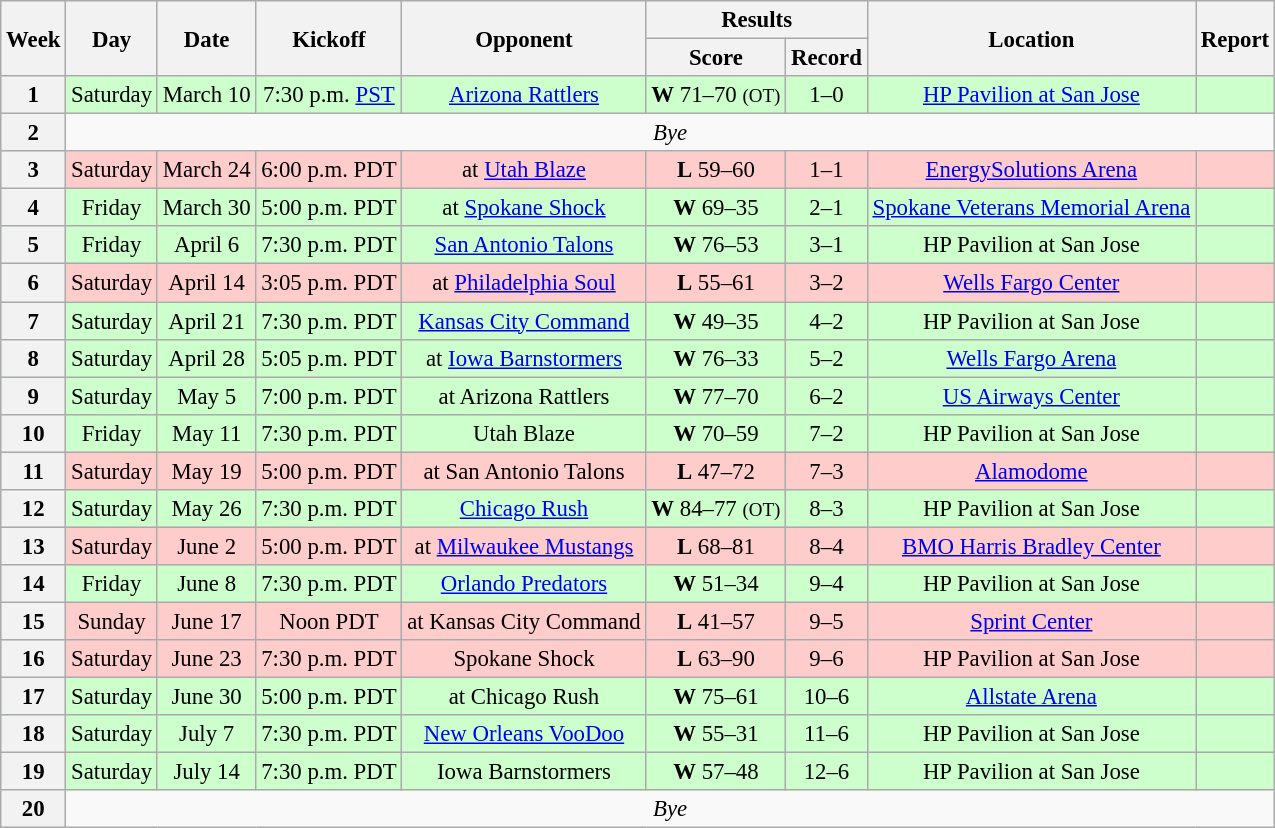<table class="wikitable" style="font-size: 95%;">
<tr>
<th rowspan="2">Week</th>
<th rowspan="2">Day</th>
<th rowspan="2">Date</th>
<th rowspan="2">Kickoff</th>
<th rowspan="2">Opponent</th>
<th colspan="2">Results</th>
<th rowspan="2">Location</th>
<th rowspan="2">Report</th>
</tr>
<tr>
<th>Score</th>
<th>Record</th>
</tr>
<tr style="background:#cfc">
<th align="center">1</th>
<td align="center">Saturday</td>
<td align="center">March 10</td>
<td align="center">7:30 p.m. <a href='#'>PST</a></td>
<td align="center"><a href='#'>Arizona Rattlers</a></td>
<td align="center"><strong>W</strong> 71–70 <small>(OT)</small></td>
<td align="center">1–0</td>
<td align="center"><a href='#'>HP Pavilion at San Jose</a></td>
<td align="center"></td>
</tr>
<tr style=>
<th align="center">2</th>
<td colspan="9" align="center" valign="middle"><em>Bye</em></td>
</tr>
<tr style="background:#fcc">
<th align="center">3</th>
<td align="center">Saturday</td>
<td align="center">March 24</td>
<td align="center">6:00 p.m. PDT</td>
<td align="center">at <a href='#'>Utah Blaze</a></td>
<td align="center"><strong>L</strong> 59–60</td>
<td align="center">1–1</td>
<td align="center"><a href='#'>EnergySolutions Arena</a></td>
<td align="center"></td>
</tr>
<tr style="background:#cfc">
<th align="center">4</th>
<td align="center">Friday</td>
<td align="center">March 30</td>
<td align="center">5:00 p.m. PDT</td>
<td align="center">at <a href='#'>Spokane Shock</a></td>
<td align="center"><strong>W</strong> 69–35</td>
<td align="center">2–1</td>
<td align="center"><a href='#'>Spokane Veterans Memorial Arena</a></td>
<td align="center"></td>
</tr>
<tr style="background:#cfc">
<th align="center">5</th>
<td align="center">Friday</td>
<td align="center">April 6</td>
<td align="center">7:30 p.m. PDT</td>
<td align="center"><a href='#'>San Antonio Talons</a></td>
<td align="center"><strong>W</strong> 76–53</td>
<td align="center">3–1</td>
<td align="center">HP Pavilion at San Jose</td>
<td align="center"></td>
</tr>
<tr style="background:#fcc">
<th align="center">6</th>
<td align="center">Saturday</td>
<td align="center">April 14</td>
<td align="center">3:05 p.m. PDT</td>
<td align="center">at <a href='#'>Philadelphia Soul</a></td>
<td align="center"><strong>L</strong> 55–61</td>
<td align="center">3–2</td>
<td align="center"><a href='#'>Wells Fargo Center</a></td>
<td align="center"></td>
</tr>
<tr style="background:#cfc">
<th align="center">7</th>
<td align="center">Saturday</td>
<td align="center">April 21</td>
<td align="center">7:30 p.m. PDT</td>
<td align="center"><a href='#'>Kansas City Command</a></td>
<td align="center"><strong>W</strong> 49–35</td>
<td align="center">4–2</td>
<td align="center">HP Pavilion at San Jose</td>
<td align="center"></td>
</tr>
<tr style="background:#cfc">
<th align="center">8</th>
<td align="center">Saturday</td>
<td align="center">April 28</td>
<td align="center">5:05 p.m. PDT</td>
<td align="center">at <a href='#'>Iowa Barnstormers</a></td>
<td align="center"><strong>W</strong> 76–33</td>
<td align="center">5–2</td>
<td align="center"><a href='#'>Wells Fargo Arena</a></td>
<td align="center"></td>
</tr>
<tr style="background:#cfc">
<th align="center">9</th>
<td align="center">Saturday</td>
<td align="center">May 5</td>
<td align="center">7:00 p.m. PDT</td>
<td align="center">at Arizona Rattlers</td>
<td align="center"><strong>W</strong> 77–70</td>
<td align="center">6–2</td>
<td align="center"><a href='#'>US Airways Center</a></td>
<td align="center"></td>
</tr>
<tr style="background:#cfc">
<th align="center">10</th>
<td align="center">Friday</td>
<td align="center">May 11</td>
<td align="center">7:30 p.m. PDT</td>
<td align="center">Utah Blaze</td>
<td align="center"><strong>W</strong> 70–59</td>
<td align="center">7–2</td>
<td align="center">HP Pavilion at San Jose</td>
<td align="center"></td>
</tr>
<tr style="background:#fcc">
<th align="center">11</th>
<td align="center">Saturday</td>
<td align="center">May 19</td>
<td align="center">5:00 p.m. PDT</td>
<td align="center">at San Antonio Talons</td>
<td align="center"><strong>L</strong> 47–72</td>
<td align="center">7–3</td>
<td align="center"><a href='#'>Alamodome</a></td>
<td align="center"></td>
</tr>
<tr style="background:#cfc">
<th align="center">12</th>
<td align="center">Saturday</td>
<td align="center">May 26</td>
<td align="center">7:30 p.m. PDT</td>
<td align="center"><a href='#'>Chicago Rush</a></td>
<td align="center"><strong>W</strong> 84–77 <small>(OT)</small></td>
<td align="center">8–3</td>
<td align="center">HP Pavilion at San Jose</td>
<td align="center"></td>
</tr>
<tr style="background:#fcc">
<th align="center">13</th>
<td align="center">Saturday</td>
<td align="center">June 2</td>
<td align="center">5:00 p.m. PDT</td>
<td align="center">at <a href='#'>Milwaukee Mustangs</a></td>
<td align="center"><strong>L</strong> 68–81</td>
<td align="center">8–4</td>
<td align="center"><a href='#'>BMO Harris Bradley Center</a></td>
<td align="center"></td>
</tr>
<tr style="background:#cfc">
<th align="center">14</th>
<td align="center">Friday</td>
<td align="center">June 8</td>
<td align="center">7:30 p.m. PDT</td>
<td align="center"><a href='#'>Orlando Predators</a></td>
<td align="center"><strong>W</strong> 51–34</td>
<td align="center">9–4</td>
<td align="center">HP Pavilion at San Jose</td>
<td align="center"></td>
</tr>
<tr style="background:#fcc">
<th align="center">15</th>
<td align="center">Sunday</td>
<td align="center">June 17</td>
<td align="center">Noon PDT</td>
<td align="center">at Kansas City Command</td>
<td align="center"><strong>L</strong> 41–57</td>
<td align="center">9–5</td>
<td align="center"><a href='#'>Sprint Center</a></td>
<td align="center"></td>
</tr>
<tr style="background:#fcc">
<th align="center">16</th>
<td align="center">Saturday</td>
<td align="center">June 23</td>
<td align="center">7:30 p.m. PDT</td>
<td align="center">Spokane Shock</td>
<td align="center"><strong>L</strong> 63–90</td>
<td align="center">9–6</td>
<td align="center">HP Pavilion at San Jose</td>
<td align="center"></td>
</tr>
<tr style="background:#cfc">
<th align="center">17</th>
<td align="center">Saturday</td>
<td align="center">June 30</td>
<td align="center">5:00 p.m. PDT</td>
<td align="center">at Chicago Rush</td>
<td align="center"><strong>W</strong> 75–61</td>
<td align="center">10–6</td>
<td align="center"><a href='#'>Allstate Arena</a></td>
<td align="center"></td>
</tr>
<tr style="background:#cfc">
<th align="center">18</th>
<td align="center">Saturday</td>
<td align="center">July 7</td>
<td align="center">7:30 p.m. PDT</td>
<td align="center"><a href='#'>New Orleans VooDoo</a></td>
<td align="center"><strong>W</strong> 55–31</td>
<td align="center">11–6</td>
<td align="center">HP Pavilion at San Jose</td>
<td align="center"></td>
</tr>
<tr style="background:#cfc">
<th align="center">19</th>
<td align="center">Saturday</td>
<td align="center">July 14</td>
<td align="center">7:30 p.m. PDT</td>
<td align="center">Iowa Barnstormers</td>
<td align="center"><strong>W</strong> 57–48</td>
<td align="center">12–6</td>
<td align="center">HP Pavilion at San Jose</td>
<td align="center"></td>
</tr>
<tr style=>
<th align="center">20</th>
<td colspan="9" align="center" valign="middle"><em>Bye</em></td>
</tr>
</table>
